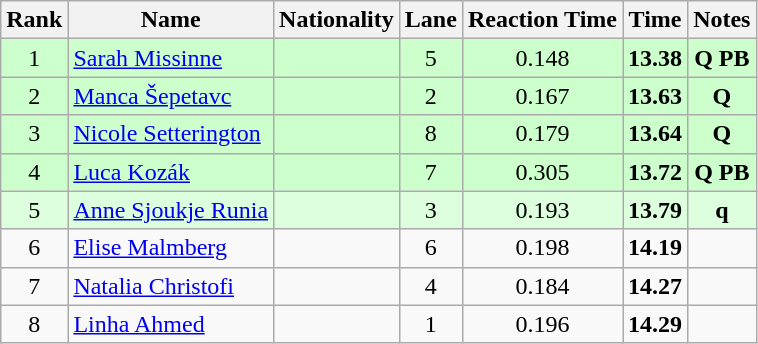<table class="wikitable sortable" style="text-align:center">
<tr>
<th>Rank</th>
<th>Name</th>
<th>Nationality</th>
<th>Lane</th>
<th>Reaction Time</th>
<th>Time</th>
<th>Notes</th>
</tr>
<tr bgcolor=ccffcc>
<td>1</td>
<td align=left><a href='#'>Sarah Missinne</a></td>
<td align=left></td>
<td>5</td>
<td>0.148</td>
<td><strong>13.38</strong></td>
<td><strong>Q PB</strong></td>
</tr>
<tr bgcolor=ccffcc>
<td>2</td>
<td align=left><a href='#'>Manca Šepetavc</a></td>
<td align=left></td>
<td>2</td>
<td>0.167</td>
<td><strong>13.63</strong></td>
<td><strong>Q</strong></td>
</tr>
<tr bgcolor=ccffcc>
<td>3</td>
<td align=left><a href='#'>Nicole Setterington</a></td>
<td align=left></td>
<td>8</td>
<td>0.179</td>
<td><strong>13.64</strong></td>
<td><strong>Q</strong></td>
</tr>
<tr bgcolor=ccffcc>
<td>4</td>
<td align=left><a href='#'>Luca Kozák</a></td>
<td align=left></td>
<td>7</td>
<td>0.305</td>
<td><strong>13.72</strong></td>
<td><strong>Q PB</strong></td>
</tr>
<tr bgcolor=ddffdd>
<td>5</td>
<td align=left><a href='#'>Anne Sjoukje Runia</a></td>
<td align=left></td>
<td>3</td>
<td>0.193</td>
<td><strong>13.79</strong></td>
<td><strong>q</strong></td>
</tr>
<tr>
<td>6</td>
<td align=left><a href='#'>Elise Malmberg</a></td>
<td align=left></td>
<td>6</td>
<td>0.198</td>
<td><strong>14.19</strong></td>
<td></td>
</tr>
<tr>
<td>7</td>
<td align=left><a href='#'>Natalia Christofi</a></td>
<td align=left></td>
<td>4</td>
<td>0.184</td>
<td><strong>14.27</strong></td>
<td></td>
</tr>
<tr>
<td>8</td>
<td align=left><a href='#'>Linha Ahmed</a></td>
<td align=left></td>
<td>1</td>
<td>0.196</td>
<td><strong>14.29</strong></td>
<td></td>
</tr>
</table>
